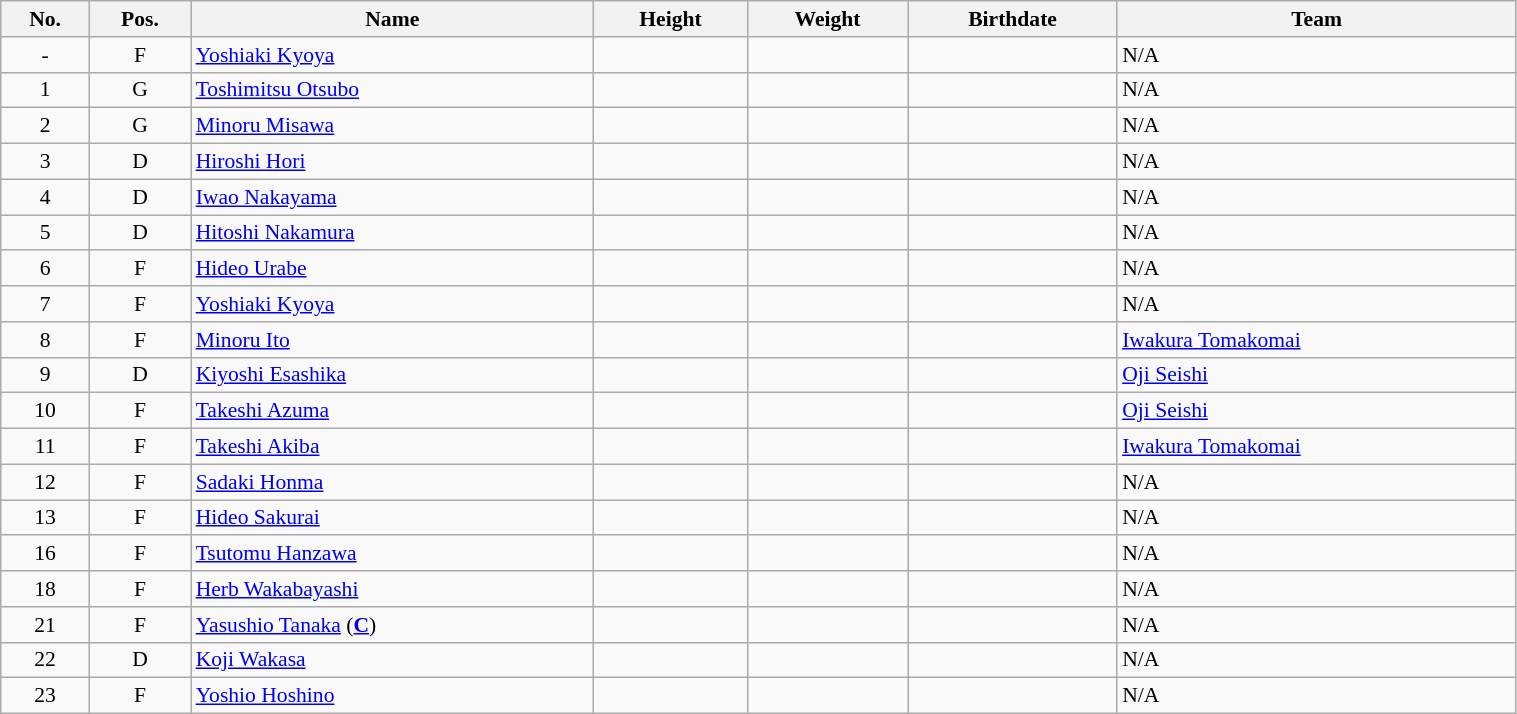<table class="wikitable sortable" width="80%" style="font-size: 90%; text-align: center;">
<tr>
<th>No.</th>
<th>Pos.</th>
<th>Name</th>
<th>Height</th>
<th>Weight</th>
<th>Birthdate</th>
<th>Team</th>
</tr>
<tr>
<td>-</td>
<td>F</td>
<td style="text-align:left;"><a href='#'>Yoshiaki Kyoya</a></td>
<td></td>
<td></td>
<td style="text-align:right;"></td>
<td style="text-align:left;">N/A</td>
</tr>
<tr>
<td>1</td>
<td>G</td>
<td style="text-align:left;"><a href='#'>Toshimitsu Otsubo</a></td>
<td></td>
<td></td>
<td style="text-align:right;"></td>
<td style="text-align:left;">N/A</td>
</tr>
<tr>
<td>2</td>
<td>G</td>
<td style="text-align:left;"><a href='#'>Minoru Misawa</a></td>
<td></td>
<td></td>
<td style="text-align:right;"></td>
<td style="text-align:left;">N/A</td>
</tr>
<tr>
<td>3</td>
<td>D</td>
<td style="text-align:left;"><a href='#'>Hiroshi Hori</a></td>
<td></td>
<td></td>
<td style="text-align:right;"></td>
<td style="text-align:left;">N/A</td>
</tr>
<tr>
<td>4</td>
<td>D</td>
<td style="text-align:left;"><a href='#'>Iwao Nakayama</a></td>
<td></td>
<td></td>
<td style="text-align:right;"></td>
<td style="text-align:left;">N/A</td>
</tr>
<tr>
<td>5</td>
<td>D</td>
<td style="text-align:left;"><a href='#'>Hitoshi Nakamura</a></td>
<td></td>
<td></td>
<td style="text-align:right;"></td>
<td style="text-align:left;">N/A</td>
</tr>
<tr>
<td>6</td>
<td>F</td>
<td style="text-align:left;"><a href='#'>Hideo Urabe</a></td>
<td></td>
<td></td>
<td style="text-align:right;"></td>
<td style="text-align:left;">N/A</td>
</tr>
<tr>
<td>7</td>
<td>F</td>
<td style="text-align:left;"><a href='#'>Yoshiaki Kyoya</a></td>
<td></td>
<td></td>
<td style="text-align:right;"></td>
<td style="text-align:left;">N/A</td>
</tr>
<tr>
<td>8</td>
<td>F</td>
<td style="text-align:left;"><a href='#'>Minoru Ito</a></td>
<td></td>
<td></td>
<td style="text-align:right;"></td>
<td style="text-align:left;"> <a href='#'>Iwakura Tomakomai</a></td>
</tr>
<tr>
<td>9</td>
<td>D</td>
<td style="text-align:left;"><a href='#'>Kiyoshi Esashika</a></td>
<td></td>
<td></td>
<td style="text-align:right;"></td>
<td style="text-align:left;"> <a href='#'>Oji Seishi</a></td>
</tr>
<tr>
<td>10</td>
<td>F</td>
<td style="text-align:left;"><a href='#'>Takeshi Azuma</a></td>
<td></td>
<td></td>
<td style="text-align:right;"></td>
<td style="text-align:left;"> <a href='#'>Oji Seishi</a></td>
</tr>
<tr>
<td>11</td>
<td>F</td>
<td style="text-align:left;"><a href='#'>Takeshi Akiba</a></td>
<td></td>
<td></td>
<td style="text-align:right;"></td>
<td style="text-align:left;"> <a href='#'>Iwakura Tomakomai</a></td>
</tr>
<tr>
<td>12</td>
<td>F</td>
<td style="text-align:left;"><a href='#'>Sadaki Honma</a></td>
<td></td>
<td></td>
<td style="text-align:right;"></td>
<td style="text-align:left;">N/A</td>
</tr>
<tr>
<td>13</td>
<td>F</td>
<td style="text-align:left;"><a href='#'>Hideo Sakurai</a></td>
<td></td>
<td></td>
<td style="text-align:right;"></td>
<td style="text-align:left;">N/A</td>
</tr>
<tr>
<td>16</td>
<td>F</td>
<td style="text-align:left;"><a href='#'>Tsutomu Hanzawa</a></td>
<td></td>
<td></td>
<td style="text-align:right;"></td>
<td style="text-align:left;">N/A</td>
</tr>
<tr>
<td>18</td>
<td>F</td>
<td style="text-align:left;"><a href='#'>Herb Wakabayashi</a></td>
<td></td>
<td></td>
<td style="text-align:right;"></td>
<td style="text-align:left;">N/A</td>
</tr>
<tr>
<td>21</td>
<td>F</td>
<td style="text-align:left;"><a href='#'>Yasushio Tanaka</a> (<strong><a href='#'>C</a></strong>)</td>
<td></td>
<td></td>
<td style="text-align:right;"></td>
<td style="text-align:left;">N/A</td>
</tr>
<tr>
<td>22</td>
<td>D</td>
<td style="text-align:left;"><a href='#'>Koji Wakasa</a></td>
<td></td>
<td></td>
<td style="text-align:right;"></td>
<td style="text-align:left;">N/A</td>
</tr>
<tr>
<td>23</td>
<td>F</td>
<td style="text-align:left;"><a href='#'>Yoshio Hoshino</a></td>
<td></td>
<td></td>
<td style="text-align:right;"></td>
<td style="text-align:left;">N/A</td>
</tr>
</table>
